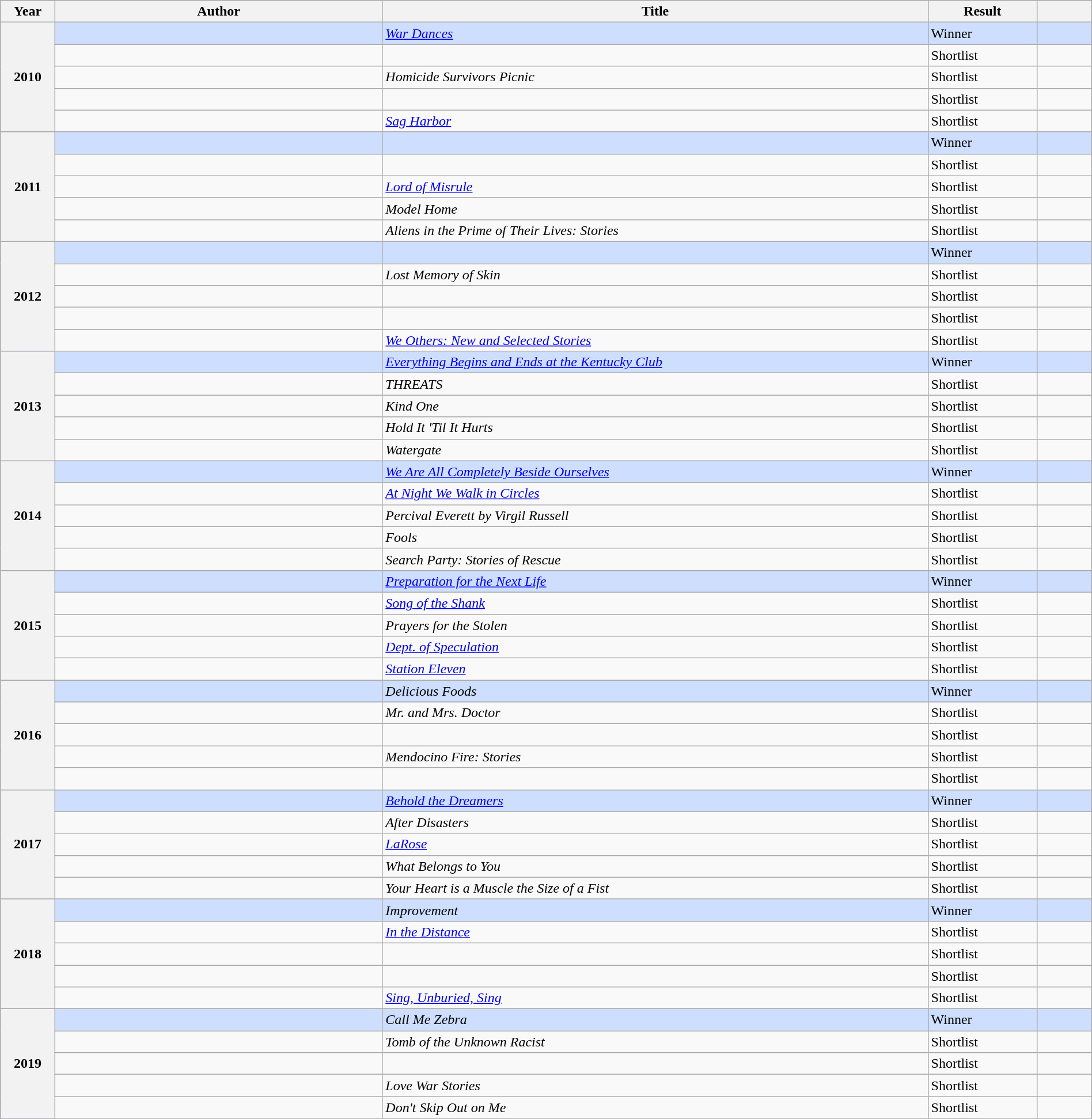<table class="wikitable sortable mw-collapsible" style="width:100%">
<tr>
<th scope="col" width="5%">Year</th>
<th scope="col" width="30%">Author</th>
<th scope="col" width="50%">Title</th>
<th scope="col" width="10%">Result</th>
<th scope="col" width="5%"></th>
</tr>
<tr style="background:#cddeff">
<th rowspan="5">2010</th>
<td></td>
<td><em><a href='#'>War Dances</a></em></td>
<td>Winner</td>
<td></td>
</tr>
<tr>
<td></td>
<td><em></em></td>
<td>Shortlist</td>
<td></td>
</tr>
<tr>
<td></td>
<td><em>Homicide Survivors Picnic</em></td>
<td>Shortlist</td>
<td></td>
</tr>
<tr>
<td></td>
<td><em></em></td>
<td>Shortlist</td>
<td></td>
</tr>
<tr>
<td></td>
<td><em><a href='#'>Sag Harbor</a></em></td>
<td>Shortlist</td>
<td></td>
</tr>
<tr style="background:#cddeff">
<th rowspan="5">2011</th>
<td></td>
<td><em></em></td>
<td>Winner</td>
<td></td>
</tr>
<tr>
<td></td>
<td><em></em></td>
<td>Shortlist</td>
<td></td>
</tr>
<tr>
<td></td>
<td><em><a href='#'>Lord of Misrule</a></em></td>
<td>Shortlist</td>
<td></td>
</tr>
<tr>
<td></td>
<td><em>Model Home</em></td>
<td>Shortlist</td>
<td></td>
</tr>
<tr>
<td></td>
<td><em>Aliens in the Prime of Their Lives: Stories</em></td>
<td>Shortlist</td>
<td></td>
</tr>
<tr style="background:#cddeff">
<th rowspan="5">2012</th>
<td></td>
<td><em></em></td>
<td>Winner</td>
<td></td>
</tr>
<tr>
<td></td>
<td><em>Lost Memory of Skin</em></td>
<td>Shortlist</td>
<td></td>
</tr>
<tr>
<td></td>
<td><em></em></td>
<td>Shortlist</td>
<td></td>
</tr>
<tr>
<td></td>
<td><em></em></td>
<td>Shortlist</td>
<td></td>
</tr>
<tr>
<td></td>
<td><em><a href='#'>We Others: New and Selected Stories</a></em></td>
<td>Shortlist</td>
<td></td>
</tr>
<tr style="background:#cddeff">
<th rowspan="5">2013</th>
<td></td>
<td><em><a href='#'>Everything Begins and Ends at the Kentucky Club</a></em></td>
<td>Winner</td>
<td></td>
</tr>
<tr>
<td></td>
<td><em>THREATS</em></td>
<td>Shortlist</td>
<td></td>
</tr>
<tr>
<td></td>
<td><em>Kind One</em></td>
<td>Shortlist</td>
<td></td>
</tr>
<tr>
<td></td>
<td><em>Hold It 'Til It Hurts</em></td>
<td>Shortlist</td>
<td></td>
</tr>
<tr>
<td></td>
<td><em>Watergate</em></td>
<td>Shortlist</td>
<td></td>
</tr>
<tr style="background:#cddeff">
<th rowspan="5">2014</th>
<td></td>
<td><em><a href='#'>We Are All Completely Beside Ourselves</a></em></td>
<td>Winner</td>
<td></td>
</tr>
<tr>
<td></td>
<td><em><a href='#'>At Night We Walk in Circles</a></em></td>
<td>Shortlist</td>
<td></td>
</tr>
<tr>
<td></td>
<td><em>Percival Everett by Virgil Russell</em></td>
<td>Shortlist</td>
<td></td>
</tr>
<tr>
<td></td>
<td><em>Fools</em></td>
<td>Shortlist</td>
<td></td>
</tr>
<tr>
<td></td>
<td><em>Search Party: Stories of Rescue</em></td>
<td>Shortlist</td>
<td></td>
</tr>
<tr style="background:#cddeff">
<th rowspan="5">2015</th>
<td></td>
<td><em><a href='#'>Preparation for the Next Life</a></em></td>
<td>Winner</td>
<td></td>
</tr>
<tr>
<td></td>
<td><em><a href='#'>Song of the Shank</a></em></td>
<td>Shortlist</td>
<td></td>
</tr>
<tr>
<td></td>
<td><em>Prayers for the Stolen</em></td>
<td>Shortlist</td>
<td></td>
</tr>
<tr>
<td></td>
<td><em><a href='#'>Dept. of Speculation</a></em></td>
<td>Shortlist</td>
<td></td>
</tr>
<tr>
<td></td>
<td><em><a href='#'>Station Eleven</a></em></td>
<td>Shortlist</td>
<td></td>
</tr>
<tr style="background:#cddeff">
<th rowspan="5">2016</th>
<td></td>
<td><em>Delicious Foods</em></td>
<td>Winner</td>
<td></td>
</tr>
<tr>
<td></td>
<td><em>Mr. and Mrs. Doctor</em></td>
<td>Shortlist</td>
<td></td>
</tr>
<tr>
<td></td>
<td><em></em></td>
<td>Shortlist</td>
<td></td>
</tr>
<tr>
<td></td>
<td><em>Mendocino Fire: Stories</em></td>
<td>Shortlist</td>
<td></td>
</tr>
<tr>
<td></td>
<td><em></em></td>
<td>Shortlist</td>
<td></td>
</tr>
<tr style="background:#cddeff">
<th rowspan="5">2017</th>
<td></td>
<td><em><a href='#'>Behold the Dreamers</a></em></td>
<td>Winner</td>
<td></td>
</tr>
<tr>
<td></td>
<td><em>After Disasters</em></td>
<td>Shortlist</td>
<td></td>
</tr>
<tr>
<td></td>
<td><em><a href='#'>LaRose</a></em></td>
<td>Shortlist</td>
<td></td>
</tr>
<tr>
<td></td>
<td><em>What Belongs to You</em></td>
<td>Shortlist</td>
<td></td>
</tr>
<tr>
<td></td>
<td><em>Your Heart is a Muscle the Size of a Fist</em></td>
<td>Shortlist</td>
<td></td>
</tr>
<tr style="background:#cddeff">
<th rowspan="5">2018</th>
<td></td>
<td><em>Improvement</em></td>
<td>Winner</td>
<td></td>
</tr>
<tr>
<td></td>
<td><em><a href='#'>In the Distance</a></em></td>
<td>Shortlist</td>
<td></td>
</tr>
<tr>
<td></td>
<td><em></em></td>
<td>Shortlist</td>
<td></td>
</tr>
<tr>
<td></td>
<td><em></em></td>
<td>Shortlist</td>
<td></td>
</tr>
<tr>
<td></td>
<td><em><a href='#'>Sing, Unburied, Sing</a></em></td>
<td>Shortlist</td>
<td></td>
</tr>
<tr style="background:#cddeff">
<th rowspan="5">2019</th>
<td></td>
<td><em>Call Me Zebra</em></td>
<td>Winner</td>
<td></td>
</tr>
<tr>
<td></td>
<td><em>Tomb of the Unknown Racist</em></td>
<td>Shortlist</td>
<td></td>
</tr>
<tr>
<td></td>
<td><em></em></td>
<td>Shortlist</td>
<td></td>
</tr>
<tr>
<td></td>
<td><em>Love War Stories</em></td>
<td>Shortlist</td>
<td></td>
</tr>
<tr>
<td></td>
<td><em>Don't Skip Out on Me</em></td>
<td>Shortlist</td>
<td></td>
</tr>
</table>
